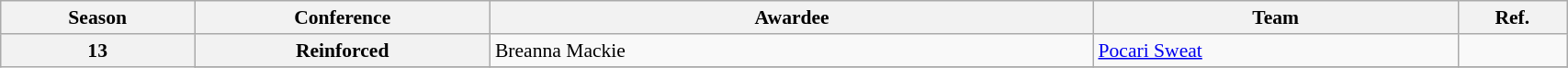<table class="wikitable" style="font-size:90%; width:90%">
<tr>
<th width="50">Season</th>
<th width="80">Conference</th>
<th width="170">Awardee</th>
<th width="100">Team</th>
<th width="20">Ref.</th>
</tr>
<tr>
<th rowspan="3">13</th>
<th>Reinforced</th>
<td> Breanna Mackie</td>
<td> <a href='#'>Pocari Sweat</a></td>
<td></td>
</tr>
<tr>
</tr>
</table>
